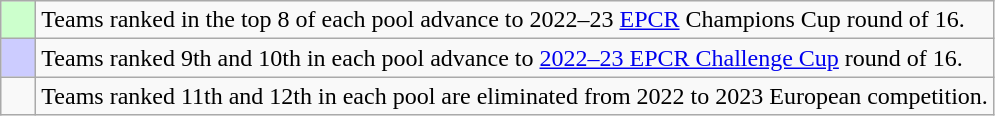<table class="wikitable">
<tr>
<td bgcolor="#ccffcc">    </td>
<td>Teams ranked in the top 8 of each pool advance to 2022–23 <a href='#'>EPCR</a> Champions Cup round of 16.</td>
</tr>
<tr>
<td bgcolor="#ccccff">    </td>
<td>Teams ranked 9th and 10th in each pool advance to <a href='#'>2022–23 EPCR Challenge Cup</a> round of 16.</td>
</tr>
<tr>
<td></td>
<td>Teams ranked 11th and 12th in each pool are eliminated from 2022 to 2023 European competition.</td>
</tr>
</table>
